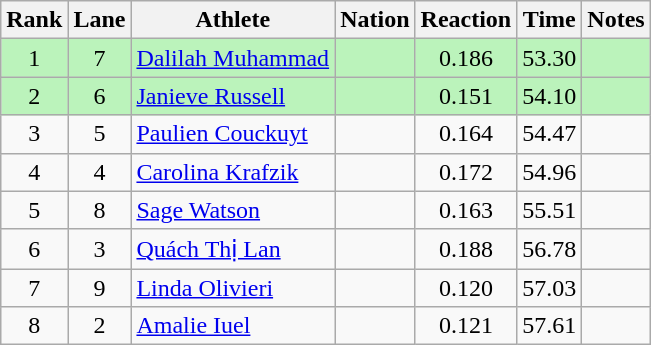<table class="wikitable sortable" style="text-align:center">
<tr>
<th>Rank</th>
<th>Lane</th>
<th>Athlete</th>
<th>Nation</th>
<th>Reaction</th>
<th>Time</th>
<th>Notes</th>
</tr>
<tr bgcolor="#bbf3bb">
<td>1</td>
<td>7</td>
<td align="left"><a href='#'>Dalilah Muhammad</a></td>
<td align="left"></td>
<td>0.186</td>
<td>53.30</td>
<td></td>
</tr>
<tr bgcolor="#bbf3bb">
<td>2</td>
<td>6</td>
<td align="left"><a href='#'>Janieve Russell</a></td>
<td align="left"></td>
<td>0.151</td>
<td>54.10</td>
<td></td>
</tr>
<tr>
<td>3</td>
<td>5</td>
<td align="left"><a href='#'>Paulien Couckuyt</a></td>
<td align="left"></td>
<td>0.164</td>
<td>54.47</td>
<td></td>
</tr>
<tr>
<td>4</td>
<td>4</td>
<td align="left"><a href='#'>Carolina Krafzik</a></td>
<td align="left"></td>
<td>0.172</td>
<td>54.96</td>
<td></td>
</tr>
<tr>
<td>5</td>
<td>8</td>
<td align="left"><a href='#'>Sage Watson</a></td>
<td align="left"></td>
<td>0.163</td>
<td>55.51</td>
<td></td>
</tr>
<tr>
<td>6</td>
<td>3</td>
<td align="left"><a href='#'>Quách Thị Lan</a></td>
<td align="left"></td>
<td>0.188</td>
<td>56.78</td>
<td></td>
</tr>
<tr>
<td>7</td>
<td>9</td>
<td align="left"><a href='#'>Linda Olivieri</a></td>
<td align="left"></td>
<td>0.120</td>
<td>57.03</td>
<td></td>
</tr>
<tr>
<td>8</td>
<td>2</td>
<td align="left"><a href='#'>Amalie Iuel</a></td>
<td align="left"></td>
<td>0.121</td>
<td>57.61</td>
<td></td>
</tr>
</table>
